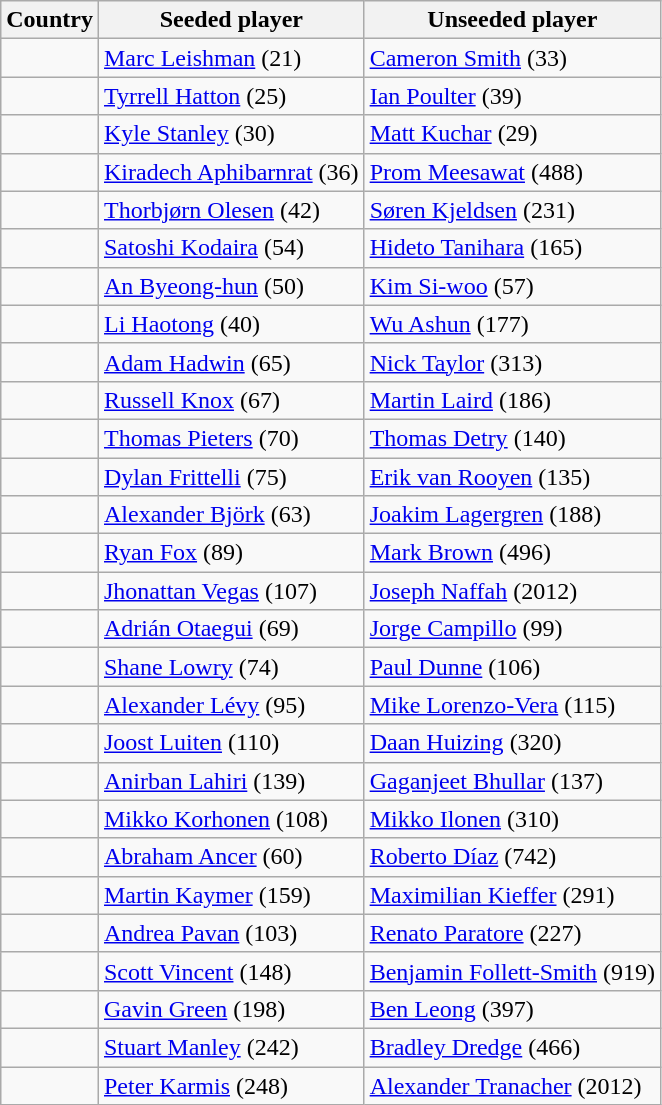<table class="wikitable sortable">
<tr>
<th>Country</th>
<th>Seeded player</th>
<th>Unseeded player</th>
</tr>
<tr>
<td></td>
<td><a href='#'>Marc Leishman</a> (21)</td>
<td><a href='#'>Cameron Smith</a> (33)</td>
</tr>
<tr>
<td></td>
<td><a href='#'>Tyrrell Hatton</a> (25)</td>
<td><a href='#'>Ian Poulter</a> (39)</td>
</tr>
<tr>
<td></td>
<td><a href='#'>Kyle Stanley</a> (30)</td>
<td><a href='#'>Matt Kuchar</a> (29)</td>
</tr>
<tr>
<td></td>
<td><a href='#'>Kiradech Aphibarnrat</a> (36)</td>
<td><a href='#'>Prom Meesawat</a> (488)</td>
</tr>
<tr>
<td></td>
<td><a href='#'>Thorbjørn Olesen</a> (42)</td>
<td><a href='#'>Søren Kjeldsen</a> (231)</td>
</tr>
<tr>
<td></td>
<td><a href='#'>Satoshi Kodaira</a> (54)</td>
<td><a href='#'>Hideto Tanihara</a> (165)</td>
</tr>
<tr>
<td></td>
<td><a href='#'>An Byeong-hun</a> (50)</td>
<td><a href='#'>Kim Si-woo</a> (57)</td>
</tr>
<tr>
<td></td>
<td><a href='#'>Li Haotong</a> (40)</td>
<td><a href='#'>Wu Ashun</a> (177)</td>
</tr>
<tr>
<td></td>
<td><a href='#'>Adam Hadwin</a> (65)</td>
<td><a href='#'>Nick Taylor</a> (313)</td>
</tr>
<tr>
<td></td>
<td><a href='#'>Russell Knox</a> (67)</td>
<td><a href='#'>Martin Laird</a> (186)</td>
</tr>
<tr>
<td></td>
<td><a href='#'>Thomas Pieters</a> (70)</td>
<td><a href='#'>Thomas Detry</a> (140)</td>
</tr>
<tr>
<td></td>
<td><a href='#'>Dylan Frittelli</a> (75)</td>
<td><a href='#'>Erik van Rooyen</a> (135)</td>
</tr>
<tr>
<td></td>
<td><a href='#'>Alexander Björk</a> (63)</td>
<td><a href='#'>Joakim Lagergren</a> (188)</td>
</tr>
<tr>
<td></td>
<td><a href='#'>Ryan Fox</a> (89)</td>
<td><a href='#'>Mark Brown</a> (496)</td>
</tr>
<tr>
<td></td>
<td><a href='#'>Jhonattan Vegas</a> (107)</td>
<td><a href='#'>Joseph Naffah</a> (2012)</td>
</tr>
<tr>
<td></td>
<td><a href='#'>Adrián Otaegui</a> (69)</td>
<td><a href='#'>Jorge Campillo</a> (99)</td>
</tr>
<tr>
<td></td>
<td><a href='#'>Shane Lowry</a> (74)</td>
<td><a href='#'>Paul Dunne</a> (106)</td>
</tr>
<tr>
<td></td>
<td><a href='#'>Alexander Lévy</a> (95)</td>
<td><a href='#'>Mike Lorenzo-Vera</a> (115)</td>
</tr>
<tr>
<td></td>
<td><a href='#'>Joost Luiten</a> (110)</td>
<td><a href='#'>Daan Huizing</a> (320)</td>
</tr>
<tr>
<td></td>
<td><a href='#'>Anirban Lahiri</a> (139)</td>
<td><a href='#'>Gaganjeet Bhullar</a> (137)</td>
</tr>
<tr>
<td></td>
<td><a href='#'>Mikko Korhonen</a> (108)</td>
<td><a href='#'>Mikko Ilonen</a> (310)</td>
</tr>
<tr>
<td></td>
<td><a href='#'>Abraham Ancer</a> (60)</td>
<td><a href='#'>Roberto Díaz</a> (742)</td>
</tr>
<tr>
<td></td>
<td><a href='#'>Martin Kaymer</a> (159)</td>
<td><a href='#'>Maximilian Kieffer</a> (291)</td>
</tr>
<tr>
<td></td>
<td><a href='#'>Andrea Pavan</a> (103)</td>
<td><a href='#'>Renato Paratore</a> (227)</td>
</tr>
<tr>
<td></td>
<td><a href='#'>Scott Vincent</a> (148)</td>
<td><a href='#'>Benjamin Follett-Smith</a> (919)</td>
</tr>
<tr>
<td></td>
<td><a href='#'>Gavin Green</a> (198)</td>
<td><a href='#'>Ben Leong</a> (397)</td>
</tr>
<tr>
<td></td>
<td><a href='#'>Stuart Manley</a> (242)</td>
<td><a href='#'>Bradley Dredge</a> (466)</td>
</tr>
<tr>
<td></td>
<td><a href='#'>Peter Karmis</a> (248)</td>
<td><a href='#'>Alexander Tranacher</a> (2012)</td>
</tr>
</table>
